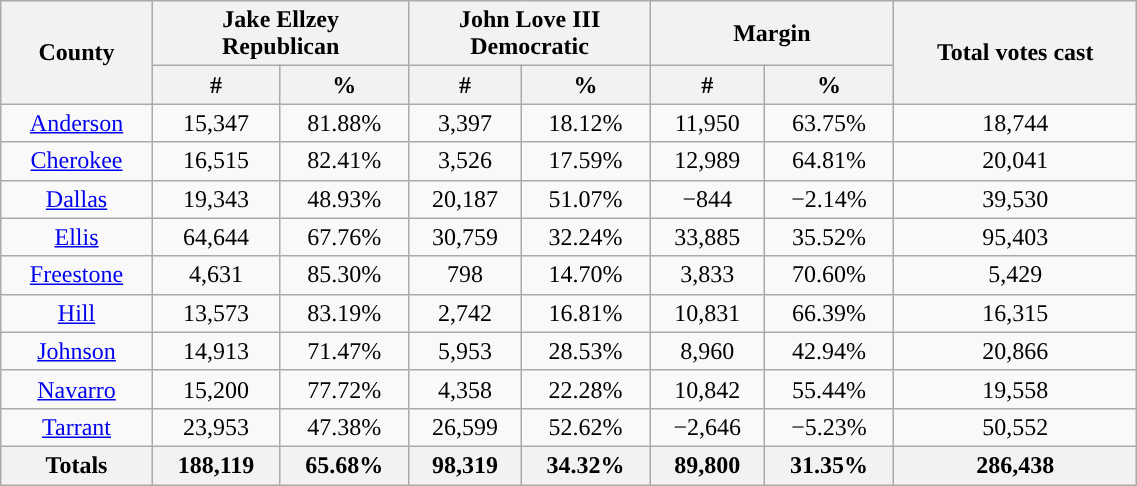<table width="60%"  class="wikitable sortable" style="text-align:center">
<tr>
<th rowspan="2">County</th>
<th style="text-align:center;" colspan="2">Jake Ellzey<br>Republican</th>
<th style="text-align:center;" colspan="2">John Love III<br>Democratic</th>
<th style="text-align:center;" colspan="2">Margin</th>
<th rowspan="2" style="text-align:center;">Total votes cast</th>
</tr>
<tr>
<th style="text-align:center;" data-sort-type="number">#</th>
<th style="text-align:center;" data-sort-type="number">%</th>
<th style="text-align:center;" data-sort-type="number">#</th>
<th style="text-align:center;" data-sort-type="number">%</th>
<th style="text-align:center;" data-sort-type="number">#</th>
<th style="text-align:center;" data-sort-type="number">%</th>
</tr>
<tr style="text-align:center;">
<td style="background-color:"><a href='#'>Anderson</a></td>
<td style="background-color:">15,347</td>
<td style="background-color:">81.88%</td>
<td style="color:black;background-color:">3,397</td>
<td style="color:black;background-color:">18.12%</td>
<td style="background-color:">11,950</td>
<td style="background-color:">63.75%</td>
<td style="background-color:">18,744</td>
</tr>
<tr style="text-align:center;">
<td style="background-color:"><a href='#'>Cherokee</a></td>
<td style="background-color:">16,515</td>
<td style="background-color:">82.41%</td>
<td style="color:black;background-color:">3,526</td>
<td style="color:black;background-color:">17.59%</td>
<td style="background-color:">12,989</td>
<td style="background-color:">64.81%</td>
<td style="background-color:">20,041</td>
</tr>
<tr style="text-align:center;">
<td style="color:black;background-color:"><a href='#'>Dallas</a></td>
<td style="background-color:">19,343</td>
<td style="background-color:">48.93%</td>
<td style="color:black;background-color:">20,187</td>
<td style="color:black;background-color:">51.07%</td>
<td style="color:black;background-color:">−844</td>
<td style="color:black;background-color:">−2.14%</td>
<td style="color:black;background-color:">39,530</td>
</tr>
<tr style="text-align:center;">
<td style="background-color:"><a href='#'>Ellis</a></td>
<td style="background-color:">64,644</td>
<td style="background-color:">67.76%</td>
<td style="color:black;background-color:">30,759</td>
<td style="color:black;background-color:">32.24%</td>
<td style="background-color:">33,885</td>
<td style="background-color:">35.52%</td>
<td style="background-color:">95,403</td>
</tr>
<tr style="text-align:center;">
<td style="background-color:"><a href='#'>Freestone</a></td>
<td style="background-color:">4,631</td>
<td style="background-color:">85.30%</td>
<td style="color:black;background-color:">798</td>
<td style="color:black;background-color:">14.70%</td>
<td style="background-color:">3,833</td>
<td style="background-color:">70.60%</td>
<td style="background-color:">5,429</td>
</tr>
<tr style="text-align:center;">
<td style="background-color:"><a href='#'>Hill</a></td>
<td style="background-color:">13,573</td>
<td style="background-color:">83.19%</td>
<td style="color:black;background-color:">2,742</td>
<td style="color:black;background-color:">16.81%</td>
<td style="background-color:">10,831</td>
<td style="background-color:">66.39%</td>
<td style="background-color:">16,315</td>
</tr>
<tr style="text-align:center;">
<td style="background-color:"><a href='#'>Johnson</a></td>
<td style="background-color:">14,913</td>
<td style="background-color:">71.47%</td>
<td style="color:black;background-color:">5,953</td>
<td style="color:black;background-color:">28.53%</td>
<td style="background-color:">8,960</td>
<td style="background-color:">42.94%</td>
<td style="background-color:">20,866</td>
</tr>
<tr style="text-align:center;">
<td style="background-color:"><a href='#'>Navarro</a></td>
<td style="background-color:">15,200</td>
<td style="background-color:">77.72%</td>
<td style="color:black;background-color:">4,358</td>
<td style="color:black;background-color:">22.28%</td>
<td style="background-color:">10,842</td>
<td style="background-color:">55.44%</td>
<td style="background-color:">19,558</td>
</tr>
<tr style="text-align:center;">
<td style="color:black;background-color:"><a href='#'>Tarrant</a></td>
<td style="background-color:">23,953</td>
<td style="background-color:">47.38%</td>
<td style="color:black;background-color:">26,599</td>
<td style="color:black;background-color:">52.62%</td>
<td style="color:black;background-color:">−2,646</td>
<td style="color:black;background-color:">−5.23%</td>
<td style="color:black;background-color:">50,552</td>
</tr>
<tr style="text-align:center;">
<th>Totals</th>
<th>188,119</th>
<th>65.68%</th>
<th>98,319</th>
<th>34.32%</th>
<th>89,800</th>
<th>31.35%</th>
<th>286,438</th>
</tr>
</table>
